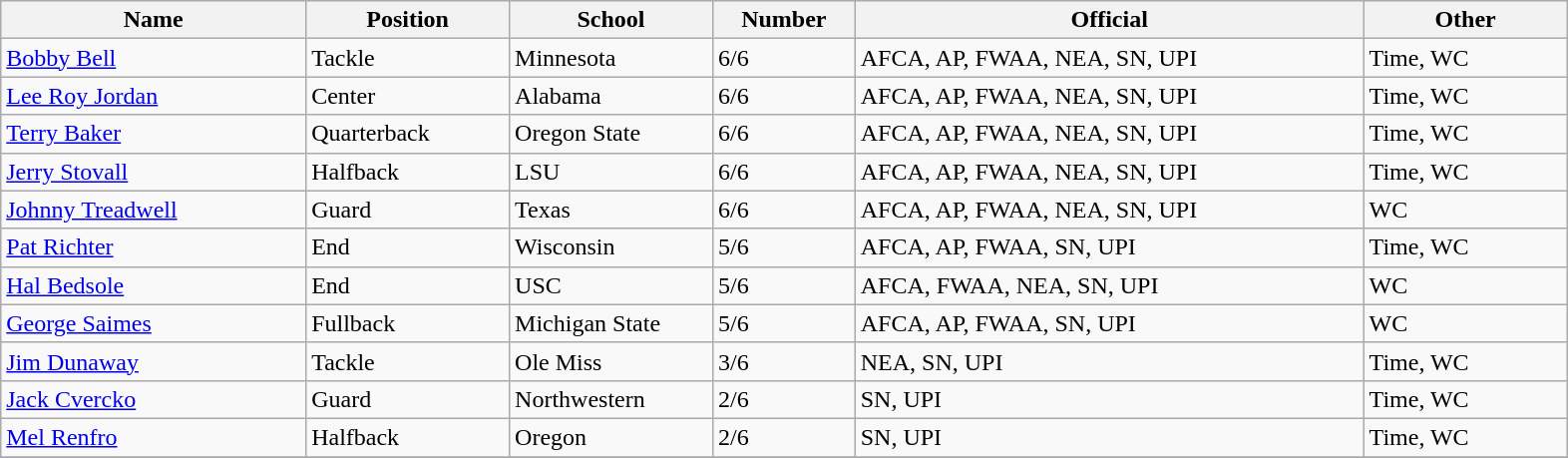<table class="wikitable sortable">
<tr>
<th bgcolor="#DDDDFF" width="15%">Name</th>
<th bgcolor="#DDDDFF" width="10%">Position</th>
<th bgcolor="#DDDDFF" width="10%">School</th>
<th bgcolor="#DDDDFF" width="7%">Number</th>
<th bgcolor="#DDDDFF" width="25%">Official</th>
<th bgcolor="#DDDDFF" width="10%">Other</th>
</tr>
<tr align="left">
<td><a href='#'>Bobby Bell</a></td>
<td>Tackle</td>
<td>Minnesota</td>
<td>6/6</td>
<td>AFCA, AP, FWAA, NEA, SN, UPI</td>
<td>Time, WC</td>
</tr>
<tr align="left">
<td><a href='#'>Lee Roy Jordan</a></td>
<td>Center</td>
<td>Alabama</td>
<td>6/6</td>
<td>AFCA, AP, FWAA, NEA, SN, UPI</td>
<td>Time, WC</td>
</tr>
<tr align="left">
<td><a href='#'>Terry Baker</a></td>
<td>Quarterback</td>
<td>Oregon State</td>
<td>6/6</td>
<td>AFCA, AP, FWAA, NEA, SN, UPI</td>
<td>Time, WC</td>
</tr>
<tr align="left">
<td><a href='#'>Jerry Stovall</a></td>
<td>Halfback</td>
<td>LSU</td>
<td>6/6</td>
<td>AFCA, AP, FWAA, NEA, SN, UPI</td>
<td>Time, WC</td>
</tr>
<tr align="left">
<td><a href='#'>Johnny Treadwell</a></td>
<td>Guard</td>
<td>Texas</td>
<td>6/6</td>
<td>AFCA, AP, FWAA, NEA, SN, UPI</td>
<td>WC</td>
</tr>
<tr align="left">
<td><a href='#'>Pat Richter</a></td>
<td>End</td>
<td>Wisconsin</td>
<td>5/6</td>
<td>AFCA, AP, FWAA, SN, UPI</td>
<td>Time, WC</td>
</tr>
<tr align="left">
<td><a href='#'>Hal Bedsole</a></td>
<td>End</td>
<td>USC</td>
<td>5/6</td>
<td>AFCA, FWAA, NEA, SN, UPI</td>
<td>WC</td>
</tr>
<tr align="left">
<td><a href='#'>George Saimes</a></td>
<td>Fullback</td>
<td>Michigan State</td>
<td>5/6</td>
<td>AFCA, AP, FWAA, SN, UPI</td>
<td>WC</td>
</tr>
<tr align="left">
<td><a href='#'>Jim Dunaway</a></td>
<td>Tackle</td>
<td>Ole Miss</td>
<td>3/6</td>
<td>NEA, SN, UPI</td>
<td>Time, WC</td>
</tr>
<tr align="left">
<td><a href='#'>Jack Cvercko</a></td>
<td>Guard</td>
<td>Northwestern</td>
<td>2/6</td>
<td>SN, UPI</td>
<td>Time, WC</td>
</tr>
<tr align="left">
<td><a href='#'>Mel Renfro</a></td>
<td>Halfback</td>
<td>Oregon</td>
<td>2/6</td>
<td>SN, UPI</td>
<td>Time, WC</td>
</tr>
<tr align="left">
</tr>
</table>
